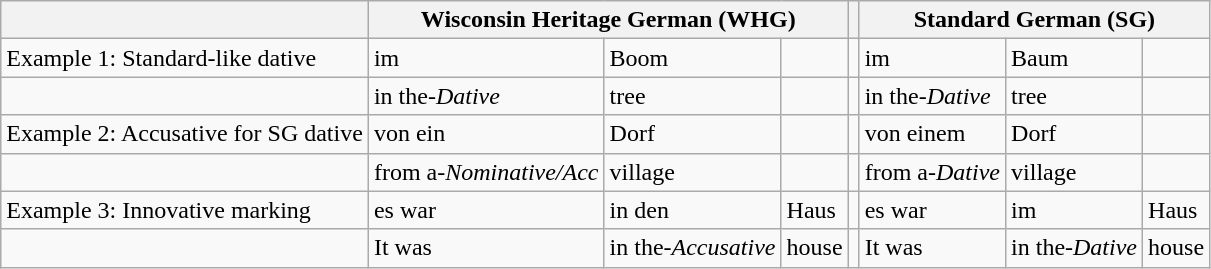<table class="wikitable">
<tr>
<th></th>
<th colspan="3">Wisconsin Heritage German (WHG)</th>
<th></th>
<th colspan="3">Standard German (SG)</th>
</tr>
<tr>
<td>Example 1: Standard-like dative</td>
<td>im</td>
<td>Boom</td>
<td></td>
<td></td>
<td>im</td>
<td>Baum</td>
<td></td>
</tr>
<tr>
<td></td>
<td>in the-<em>Dative</em></td>
<td>tree</td>
<td></td>
<td></td>
<td>in the-<em>Dative</em></td>
<td>tree</td>
<td></td>
</tr>
<tr>
<td>Example 2: Accusative for SG dative</td>
<td>von ein</td>
<td>Dorf</td>
<td></td>
<td></td>
<td>von einem</td>
<td>Dorf</td>
<td></td>
</tr>
<tr>
<td></td>
<td>from a-<em>Nominative/Acc</em></td>
<td>village</td>
<td></td>
<td></td>
<td>from a-<em>Dative</em></td>
<td>village</td>
<td></td>
</tr>
<tr>
<td>Example 3: Innovative marking</td>
<td>es war</td>
<td>in den</td>
<td>Haus</td>
<td></td>
<td>es war</td>
<td>im</td>
<td>Haus</td>
</tr>
<tr>
<td></td>
<td>It was</td>
<td>in the-<em>Accusative</em></td>
<td>house</td>
<td></td>
<td>It was</td>
<td>in the-<em>Dative</em></td>
<td>house</td>
</tr>
</table>
